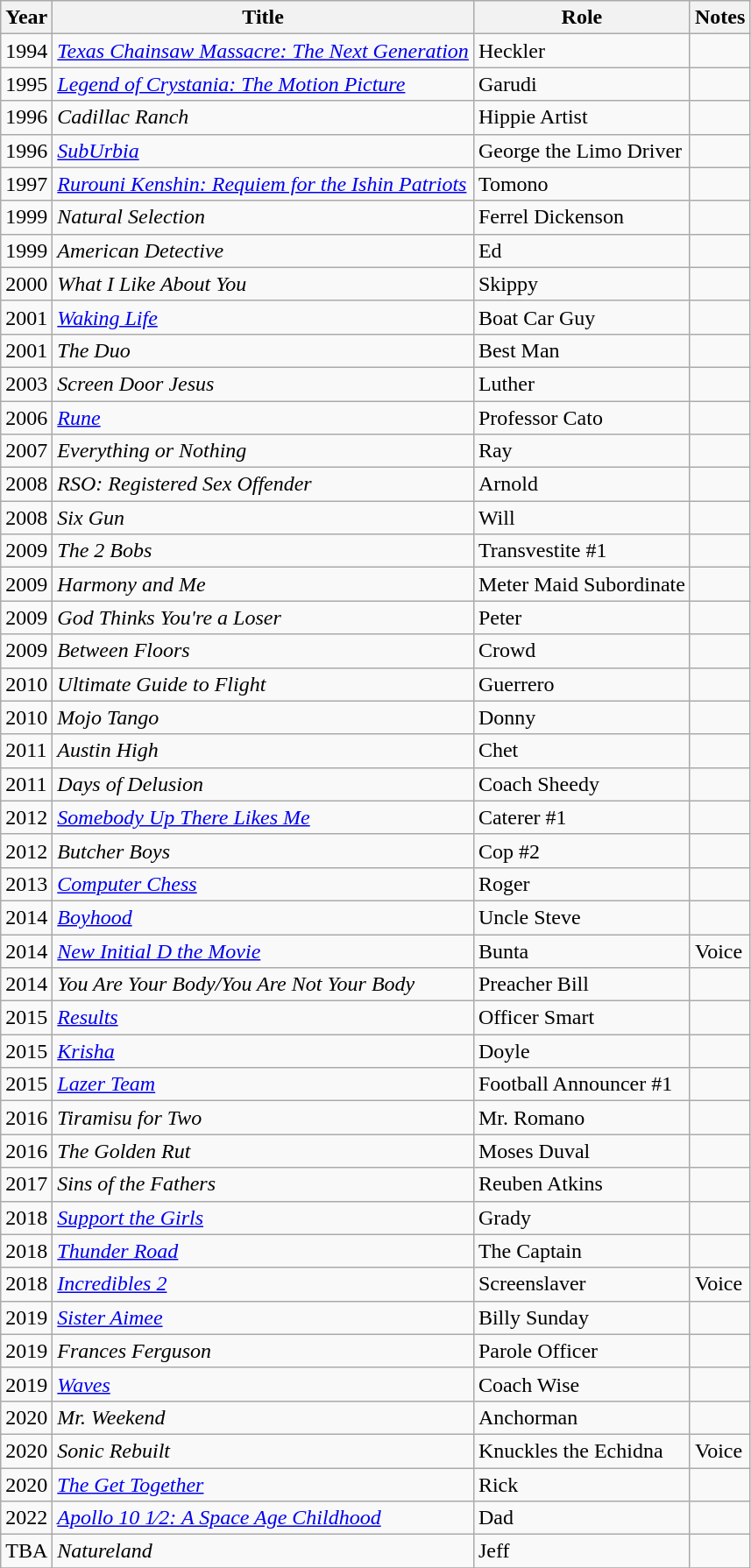<table class="wikitable sortable">
<tr>
<th>Year</th>
<th>Title</th>
<th>Role</th>
<th>Notes</th>
</tr>
<tr>
<td>1994</td>
<td><em><a href='#'>Texas Chainsaw Massacre: The Next Generation</a></em></td>
<td>Heckler</td>
<td></td>
</tr>
<tr>
<td>1995</td>
<td><em><a href='#'>Legend of Crystania: The Motion Picture</a></em></td>
<td>Garudi</td>
<td></td>
</tr>
<tr>
<td>1996</td>
<td><em>Cadillac Ranch</em></td>
<td>Hippie Artist</td>
<td></td>
</tr>
<tr>
<td>1996</td>
<td><a href='#'><em>SubUrbia</em></a></td>
<td>George the Limo Driver</td>
<td></td>
</tr>
<tr>
<td>1997</td>
<td><em><a href='#'>Rurouni Kenshin: Requiem for the Ishin Patriots</a></em></td>
<td>Tomono</td>
<td></td>
</tr>
<tr>
<td>1999</td>
<td><em>Natural Selection</em></td>
<td>Ferrel Dickenson</td>
<td></td>
</tr>
<tr>
<td>1999</td>
<td><em>American Detective</em></td>
<td>Ed</td>
<td></td>
</tr>
<tr>
<td>2000</td>
<td><em>What I Like About You</em></td>
<td>Skippy</td>
<td></td>
</tr>
<tr>
<td>2001</td>
<td><em><a href='#'>Waking Life</a></em></td>
<td>Boat Car Guy</td>
<td></td>
</tr>
<tr>
<td>2001</td>
<td><em>The Duo</em></td>
<td>Best Man</td>
<td></td>
</tr>
<tr>
<td>2003</td>
<td><em>Screen Door Jesus</em></td>
<td>Luther</td>
<td></td>
</tr>
<tr>
<td>2006</td>
<td><a href='#'><em>Rune</em></a></td>
<td>Professor Cato</td>
<td></td>
</tr>
<tr>
<td>2007</td>
<td><em>Everything or Nothing</em></td>
<td>Ray</td>
<td></td>
</tr>
<tr>
<td>2008</td>
<td><em>RSO: Registered Sex Offender</em></td>
<td>Arnold</td>
<td></td>
</tr>
<tr>
<td>2008</td>
<td><em>Six Gun</em></td>
<td>Will</td>
<td></td>
</tr>
<tr>
<td>2009</td>
<td><em>The 2 Bobs</em></td>
<td>Transvestite #1</td>
<td></td>
</tr>
<tr>
<td>2009</td>
<td><em>Harmony and Me</em></td>
<td>Meter Maid Subordinate</td>
<td></td>
</tr>
<tr>
<td>2009</td>
<td><em>God Thinks You're a Loser</em></td>
<td>Peter</td>
<td></td>
</tr>
<tr>
<td>2009</td>
<td><em>Between Floors</em></td>
<td>Crowd</td>
<td></td>
</tr>
<tr>
<td>2010</td>
<td><em>Ultimate Guide to Flight</em></td>
<td>Guerrero</td>
<td></td>
</tr>
<tr>
<td>2010</td>
<td><em>Mojo Tango</em></td>
<td>Donny</td>
<td></td>
</tr>
<tr>
<td>2011</td>
<td><em>Austin High</em></td>
<td>Chet</td>
<td></td>
</tr>
<tr>
<td>2011</td>
<td><em>Days of Delusion</em></td>
<td>Coach Sheedy</td>
<td></td>
</tr>
<tr>
<td>2012</td>
<td><a href='#'><em>Somebody Up There Likes Me</em></a></td>
<td>Caterer #1</td>
<td></td>
</tr>
<tr>
<td>2012</td>
<td><em>Butcher Boys</em></td>
<td>Cop #2</td>
<td></td>
</tr>
<tr>
<td>2013</td>
<td><a href='#'><em>Computer Chess</em></a></td>
<td>Roger</td>
<td></td>
</tr>
<tr>
<td>2014</td>
<td><a href='#'><em>Boyhood</em></a></td>
<td>Uncle Steve</td>
<td></td>
</tr>
<tr>
<td>2014</td>
<td><em><a href='#'>New Initial D the Movie</a></em></td>
<td>Bunta</td>
<td>Voice</td>
</tr>
<tr>
<td>2014</td>
<td><em>You Are Your Body/You Are Not Your Body</em></td>
<td>Preacher Bill</td>
<td></td>
</tr>
<tr>
<td>2015</td>
<td><a href='#'><em>Results</em></a></td>
<td>Officer Smart</td>
<td></td>
</tr>
<tr>
<td>2015</td>
<td><em><a href='#'>Krisha</a></em></td>
<td>Doyle</td>
<td></td>
</tr>
<tr>
<td>2015</td>
<td><em><a href='#'>Lazer Team</a></em></td>
<td>Football Announcer #1</td>
<td></td>
</tr>
<tr>
<td>2016</td>
<td><em>Tiramisu for Two</em></td>
<td>Mr. Romano</td>
<td></td>
</tr>
<tr>
<td>2016</td>
<td><em>The Golden Rut</em></td>
<td>Moses Duval</td>
<td></td>
</tr>
<tr>
<td>2017</td>
<td><em>Sins of the Fathers</em></td>
<td>Reuben Atkins</td>
<td></td>
</tr>
<tr>
<td>2018</td>
<td><em><a href='#'>Support the Girls</a></em></td>
<td>Grady</td>
<td></td>
</tr>
<tr>
<td>2018</td>
<td><a href='#'><em>Thunder Road</em></a></td>
<td>The Captain</td>
<td></td>
</tr>
<tr>
<td>2018</td>
<td><em><a href='#'>Incredibles 2</a></em></td>
<td>Screenslaver</td>
<td>Voice</td>
</tr>
<tr>
<td>2019</td>
<td><em><a href='#'>Sister Aimee</a></em></td>
<td>Billy Sunday</td>
<td></td>
</tr>
<tr>
<td>2019</td>
<td><em>Frances Ferguson</em></td>
<td>Parole Officer</td>
<td></td>
</tr>
<tr>
<td>2019</td>
<td><a href='#'><em>Waves</em></a></td>
<td>Coach Wise</td>
<td></td>
</tr>
<tr>
<td>2020</td>
<td><em>Mr. Weekend</em></td>
<td>Anchorman</td>
<td></td>
</tr>
<tr>
<td>2020</td>
<td><em>Sonic Rebuilt</em></td>
<td>Knuckles the Echidna</td>
<td>Voice</td>
</tr>
<tr>
<td>2020</td>
<td><em><a href='#'>The Get Together</a></em></td>
<td>Rick</td>
<td></td>
</tr>
<tr>
<td>2022</td>
<td><em><a href='#'>Apollo 10 1⁄2: A Space Age Childhood</a></em></td>
<td>Dad</td>
<td></td>
</tr>
<tr>
<td>TBA</td>
<td><em>Natureland</em></td>
<td>Jeff</td>
<td></td>
</tr>
<tr>
</tr>
</table>
